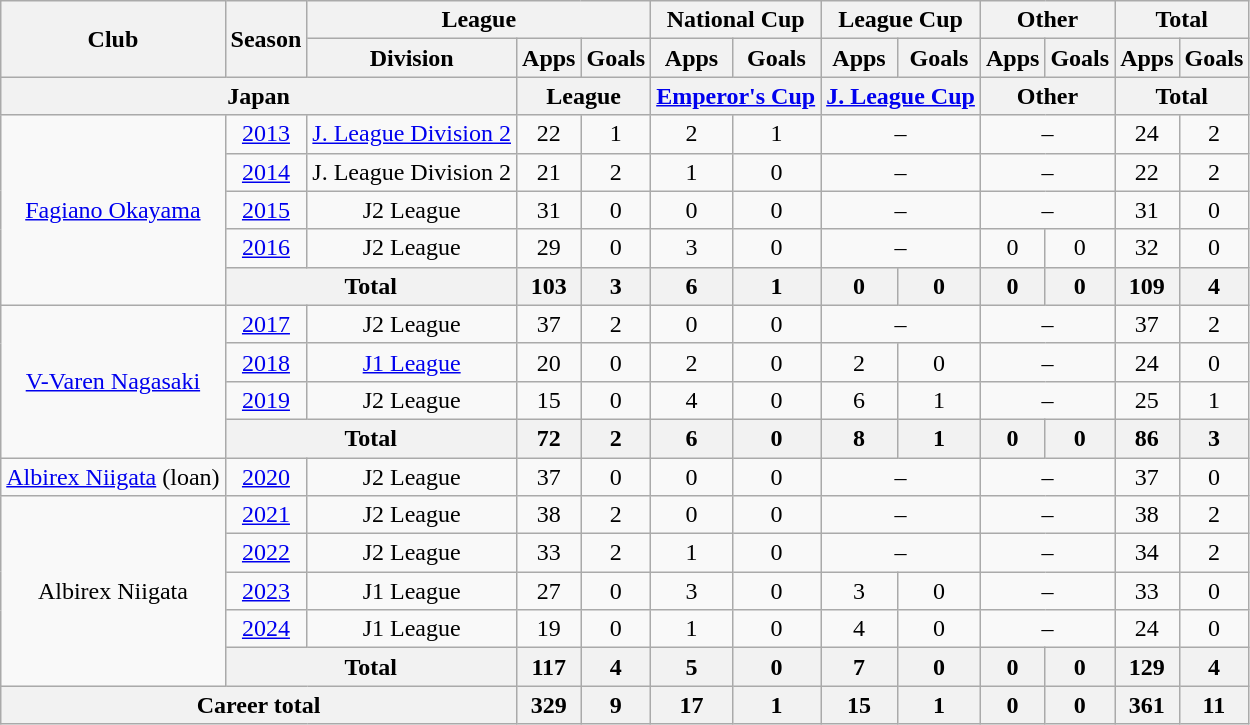<table class="wikitable" style="text-align:center">
<tr>
<th rowspan=2>Club</th>
<th rowspan=2>Season</th>
<th colspan=3>League</th>
<th colspan=2>National Cup</th>
<th colspan=2>League Cup</th>
<th colspan=2>Other</th>
<th colspan=2>Total</th>
</tr>
<tr>
<th>Division</th>
<th>Apps</th>
<th>Goals</th>
<th>Apps</th>
<th>Goals</th>
<th>Apps</th>
<th>Goals</th>
<th>Apps</th>
<th>Goals</th>
<th>Apps</th>
<th>Goals</th>
</tr>
<tr>
<th colspan=3>Japan</th>
<th colspan=2>League</th>
<th colspan=2><a href='#'>Emperor's Cup</a></th>
<th colspan=2><a href='#'>J. League Cup</a></th>
<th colspan=2>Other</th>
<th colspan=2>Total</th>
</tr>
<tr>
<td rowspan="5"><a href='#'>Fagiano Okayama</a></td>
<td><a href='#'>2013</a></td>
<td><a href='#'>J. League Division 2</a></td>
<td>22</td>
<td>1</td>
<td>2</td>
<td>1</td>
<td colspan="2">–</td>
<td colspan="2">–</td>
<td>24</td>
<td>2</td>
</tr>
<tr>
<td><a href='#'>2014</a></td>
<td>J. League Division 2</td>
<td>21</td>
<td>2</td>
<td>1</td>
<td>0</td>
<td colspan="2">–</td>
<td colspan="2">–</td>
<td>22</td>
<td>2</td>
</tr>
<tr>
<td><a href='#'>2015</a></td>
<td>J2 League</td>
<td>31</td>
<td>0</td>
<td>0</td>
<td>0</td>
<td colspan="2">–</td>
<td colspan="2">–</td>
<td>31</td>
<td>0</td>
</tr>
<tr>
<td><a href='#'>2016</a></td>
<td>J2 League</td>
<td>29</td>
<td>0</td>
<td>3</td>
<td>0</td>
<td colspan="2">–</td>
<td>0</td>
<td>0</td>
<td>32</td>
<td>0</td>
</tr>
<tr>
<th colspan="2">Total</th>
<th>103</th>
<th>3</th>
<th>6</th>
<th>1</th>
<th>0</th>
<th>0</th>
<th>0</th>
<th>0</th>
<th>109</th>
<th>4</th>
</tr>
<tr>
<td rowspan="4"><a href='#'>V-Varen Nagasaki</a></td>
<td><a href='#'>2017</a></td>
<td>J2 League</td>
<td>37</td>
<td>2</td>
<td>0</td>
<td>0</td>
<td colspan="2">–</td>
<td colspan="2">–</td>
<td>37</td>
<td>2</td>
</tr>
<tr>
<td><a href='#'>2018</a></td>
<td><a href='#'>J1 League</a></td>
<td>20</td>
<td>0</td>
<td>2</td>
<td>0</td>
<td>2</td>
<td>0</td>
<td colspan="2">–</td>
<td>24</td>
<td>0</td>
</tr>
<tr>
<td><a href='#'>2019</a></td>
<td>J2 League</td>
<td>15</td>
<td>0</td>
<td>4</td>
<td>0</td>
<td>6</td>
<td>1</td>
<td colspan="2">–</td>
<td>25</td>
<td>1</td>
</tr>
<tr>
<th colspan="2">Total</th>
<th>72</th>
<th>2</th>
<th>6</th>
<th>0</th>
<th>8</th>
<th>1</th>
<th>0</th>
<th>0</th>
<th>86</th>
<th>3</th>
</tr>
<tr>
<td><a href='#'>Albirex Niigata</a> (loan)</td>
<td><a href='#'>2020</a></td>
<td>J2 League</td>
<td>37</td>
<td>0</td>
<td>0</td>
<td>0</td>
<td colspan="2">–</td>
<td colspan="2">–</td>
<td>37</td>
<td>0</td>
</tr>
<tr>
<td rowspan="5">Albirex Niigata</td>
<td><a href='#'>2021</a></td>
<td>J2 League</td>
<td>38</td>
<td>2</td>
<td>0</td>
<td>0</td>
<td colspan="2">–</td>
<td colspan="2">–</td>
<td>38</td>
<td>2</td>
</tr>
<tr>
<td><a href='#'>2022</a></td>
<td>J2 League</td>
<td>33</td>
<td>2</td>
<td>1</td>
<td>0</td>
<td colspan="2">–</td>
<td colspan="2">–</td>
<td>34</td>
<td>2</td>
</tr>
<tr>
<td><a href='#'>2023</a></td>
<td>J1 League</td>
<td>27</td>
<td>0</td>
<td>3</td>
<td>0</td>
<td>3</td>
<td>0</td>
<td colspan="2">–</td>
<td>33</td>
<td>0</td>
</tr>
<tr>
<td><a href='#'>2024</a></td>
<td>J1 League</td>
<td>19</td>
<td>0</td>
<td>1</td>
<td>0</td>
<td>4</td>
<td>0</td>
<td colspan="2">–</td>
<td>24</td>
<td>0</td>
</tr>
<tr>
<th colspan="2">Total</th>
<th>117</th>
<th>4</th>
<th>5</th>
<th>0</th>
<th>7</th>
<th>0</th>
<th>0</th>
<th>0</th>
<th>129</th>
<th>4</th>
</tr>
<tr>
<th colspan=3>Career total</th>
<th>329</th>
<th>9</th>
<th>17</th>
<th>1</th>
<th>15</th>
<th>1</th>
<th>0</th>
<th>0</th>
<th>361</th>
<th>11</th>
</tr>
</table>
